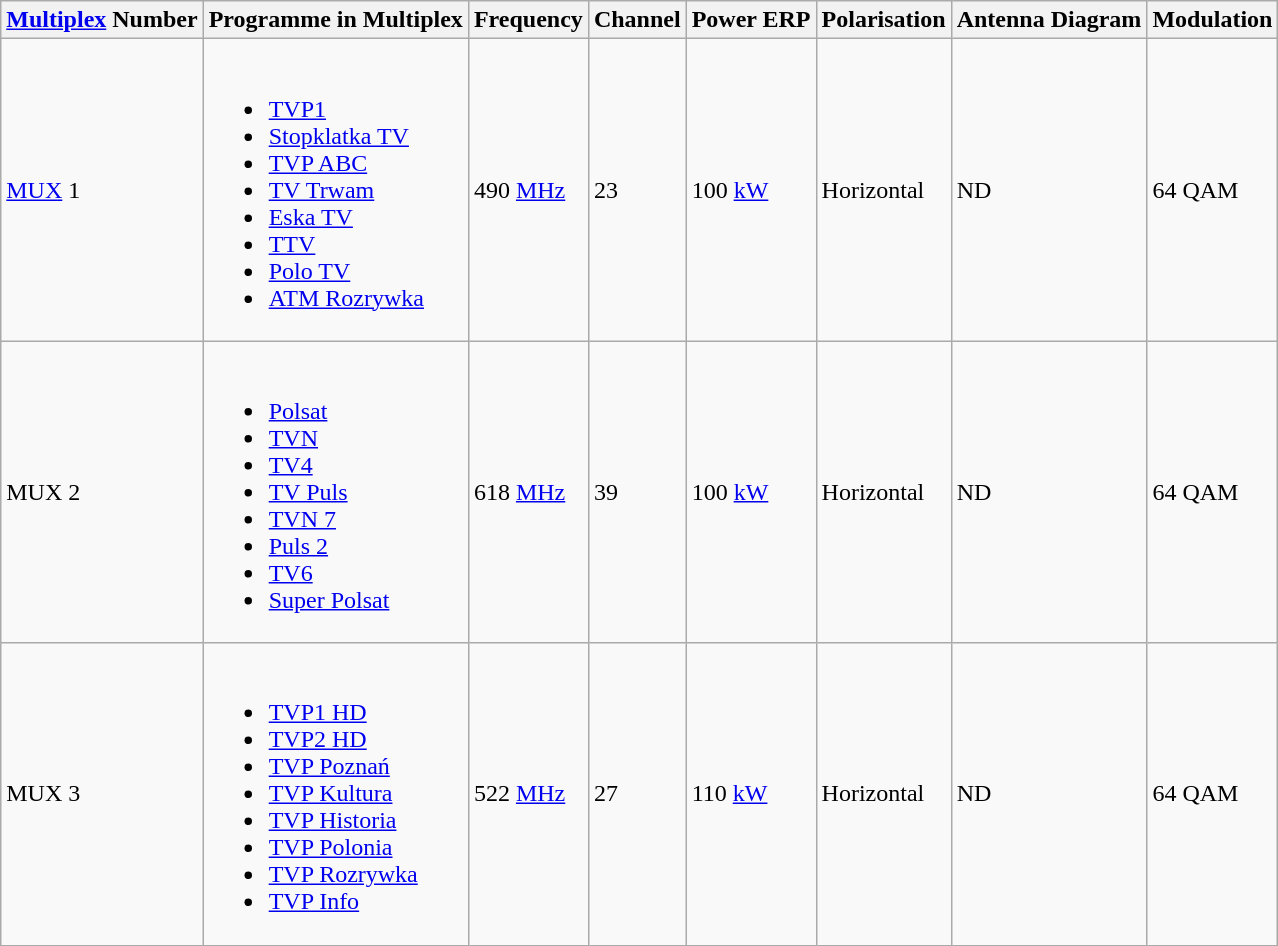<table class="wikitable">
<tr>
<th><a href='#'>Multiplex</a> Number</th>
<th>Programme in Multiplex</th>
<th>Frequency</th>
<th>Channel</th>
<th>Power ERP</th>
<th>Polarisation</th>
<th>Antenna Diagram</th>
<th>Modulation</th>
</tr>
<tr>
<td><a href='#'>MUX</a> 1</td>
<td><br><ul><li><a href='#'>TVP1</a></li><li><a href='#'>Stopklatka TV</a></li><li><a href='#'>TVP ABC</a></li><li><a href='#'>TV Trwam</a></li><li><a href='#'>Eska TV</a></li><li><a href='#'>TTV</a></li><li><a href='#'>Polo TV</a></li><li><a href='#'>ATM Rozrywka</a></li></ul></td>
<td>490 <a href='#'>MHz</a></td>
<td>23</td>
<td>100 <a href='#'>kW</a></td>
<td>Horizontal</td>
<td>ND</td>
<td>64 QAM</td>
</tr>
<tr>
<td>MUX 2</td>
<td><br><ul><li><a href='#'>Polsat</a></li><li><a href='#'>TVN</a></li><li><a href='#'>TV4</a></li><li><a href='#'>TV Puls</a></li><li><a href='#'>TVN 7</a></li><li><a href='#'>Puls 2</a></li><li><a href='#'>TV6</a></li><li><a href='#'>Super Polsat</a></li></ul></td>
<td>618 <a href='#'>MHz</a></td>
<td>39</td>
<td>100 <a href='#'>kW</a></td>
<td>Horizontal</td>
<td>ND</td>
<td>64 QAM</td>
</tr>
<tr>
<td>MUX 3</td>
<td><br><ul><li><a href='#'>TVP1 HD</a></li><li><a href='#'>TVP2 HD</a></li><li><a href='#'>TVP Poznań</a></li><li><a href='#'>TVP Kultura</a></li><li><a href='#'>TVP Historia</a></li><li><a href='#'>TVP Polonia</a></li><li><a href='#'>TVP Rozrywka</a></li><li><a href='#'>TVP Info</a></li></ul></td>
<td>522 <a href='#'>MHz</a></td>
<td>27</td>
<td>110 <a href='#'>kW</a></td>
<td>Horizontal</td>
<td>ND</td>
<td>64 QAM</td>
</tr>
</table>
